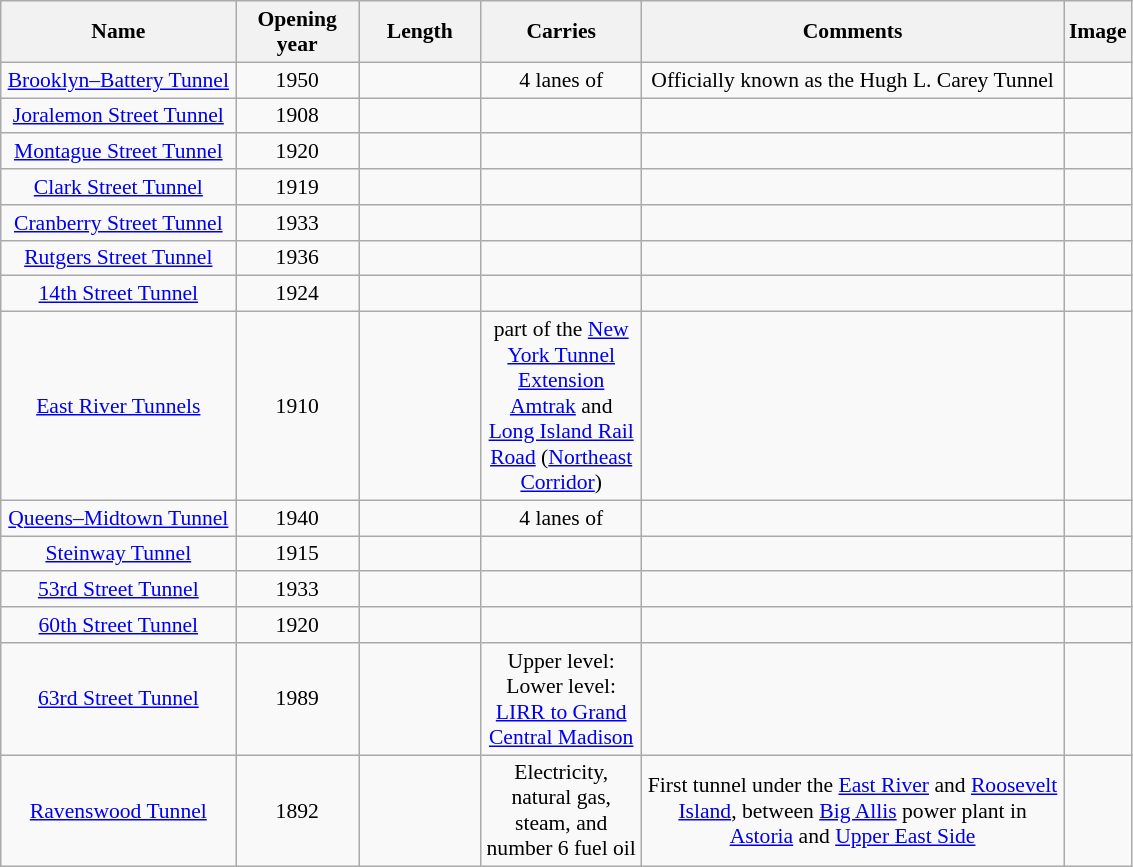<table class="wikitable sortable" style="font-size: 90%; text-align:center;">
<tr>
<th width="150px">Name</th>
<th width="75px">Opening year</th>
<th width="75px">Length</th>
<th width="100px">Carries</th>
<th width="275px">Comments</th>
<th>Image</th>
</tr>
<tr>
<td><a href='#'>Brooklyn–Battery Tunnel</a></td>
<td>1950</td>
<td></td>
<td>4 lanes of </td>
<td>Officially known as the Hugh L. Carey Tunnel</td>
<td></td>
</tr>
<tr>
<td><a href='#'>Joralemon Street Tunnel</a></td>
<td>1908</td>
<td></td>
<td></td>
<td></td>
<td></td>
</tr>
<tr>
<td><a href='#'>Montague Street Tunnel</a></td>
<td>1920</td>
<td></td>
<td></td>
<td></td>
<td></td>
</tr>
<tr>
<td><a href='#'>Clark Street Tunnel</a></td>
<td>1919</td>
<td></td>
<td></td>
<td></td>
<td></td>
</tr>
<tr>
<td><a href='#'>Cranberry Street Tunnel</a></td>
<td>1933</td>
<td></td>
<td></td>
<td></td>
<td></td>
</tr>
<tr>
<td><a href='#'>Rutgers Street Tunnel</a></td>
<td>1936</td>
<td></td>
<td></td>
<td></td>
<td></td>
</tr>
<tr>
<td><a href='#'>14th Street Tunnel</a></td>
<td>1924</td>
<td></td>
<td></td>
<td></td>
<td></td>
</tr>
<tr>
<td><a href='#'>East River Tunnels</a></td>
<td>1910</td>
<td></td>
<td>part of the <a href='#'>New York Tunnel Extension</a><br><a href='#'>Amtrak</a> and <a href='#'>Long Island Rail Road</a> (<a href='#'>Northeast Corridor</a>)</td>
<td></td>
<td></td>
</tr>
<tr>
<td><a href='#'>Queens–Midtown Tunnel</a></td>
<td>1940</td>
<td></td>
<td>4 lanes of </td>
<td></td>
<td></td>
</tr>
<tr>
<td><a href='#'>Steinway Tunnel</a></td>
<td>1915</td>
<td></td>
<td></td>
<td></td>
<td></td>
</tr>
<tr>
<td><a href='#'>53rd Street Tunnel</a></td>
<td>1933</td>
<td></td>
<td></td>
<td></td>
<td></td>
</tr>
<tr>
<td><a href='#'>60th Street Tunnel</a></td>
<td>1920</td>
<td></td>
<td></td>
<td></td>
<td></td>
</tr>
<tr>
<td><a href='#'>63rd Street Tunnel</a></td>
<td>1989</td>
<td></td>
<td>Upper level: <br> Lower level: <a href='#'>LIRR to Grand Central Madison</a></td>
<td></td>
<td></td>
</tr>
<tr>
<td><a href='#'>Ravenswood Tunnel</a></td>
<td>1892</td>
<td></td>
<td>Electricity, natural gas, steam, and number 6 fuel oil</td>
<td>First tunnel under the <a href='#'>East River</a> and <a href='#'>Roosevelt Island</a>, between <a href='#'>Big Allis</a> power plant in <a href='#'>Astoria</a> and <a href='#'>Upper East Side</a></td>
<td></td>
</tr>
</table>
